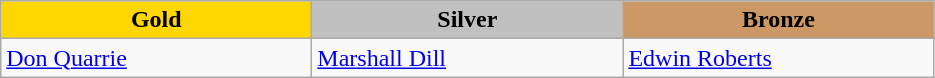<table class="wikitable" style="text-align:left">
<tr align="center">
<td width=200 bgcolor=gold><strong>Gold</strong></td>
<td width=200 bgcolor=silver><strong>Silver</strong></td>
<td width=200 bgcolor=CC9966><strong>Bronze</strong></td>
</tr>
<tr>
<td><a href='#'>Don Quarrie</a><br><em></em></td>
<td><a href='#'>Marshall Dill</a><br><em></em></td>
<td><a href='#'>Edwin Roberts</a><br><em></em></td>
</tr>
</table>
